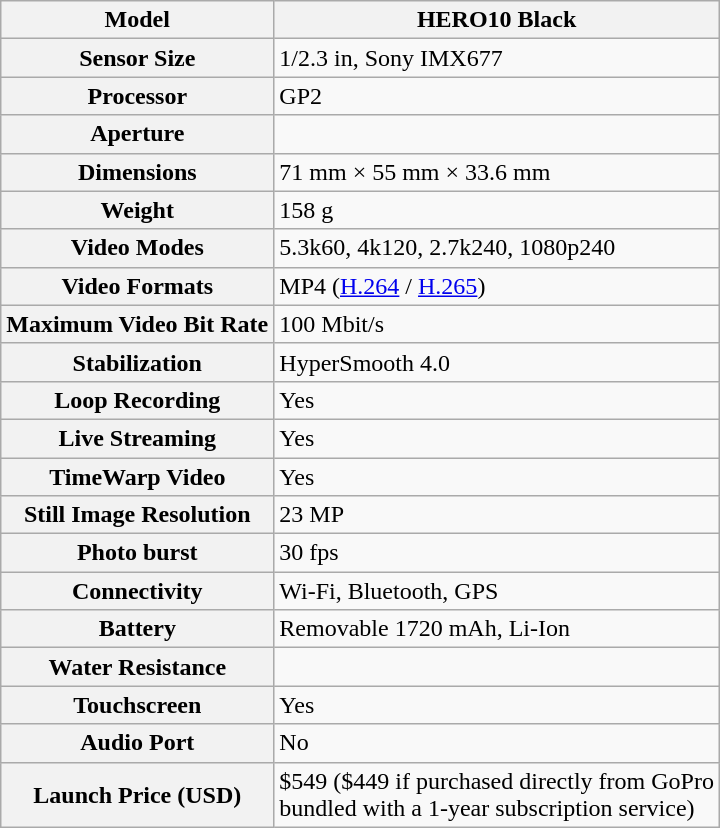<table class="wikitable">
<tr>
<th>Model</th>
<th>HERO10 Black</th>
</tr>
<tr>
<th>Sensor Size</th>
<td>1/2.3 in, Sony IMX677</td>
</tr>
<tr>
<th>Processor</th>
<td>GP2</td>
</tr>
<tr>
<th>Aperture</th>
<td></td>
</tr>
<tr>
<th>Dimensions</th>
<td>71 mm × 55 mm × 33.6 mm</td>
</tr>
<tr>
<th>Weight</th>
<td>158 g</td>
</tr>
<tr>
<th>Video Modes</th>
<td>5.3k60, 4k120, 2.7k240, 1080p240</td>
</tr>
<tr>
<th>Video Formats</th>
<td>MP4 (<a href='#'>H.264</a> / <a href='#'>H.265</a>)</td>
</tr>
<tr>
<th>Maximum Video Bit Rate</th>
<td>100 Mbit/s</td>
</tr>
<tr>
<th>Stabilization</th>
<td>HyperSmooth 4.0</td>
</tr>
<tr>
<th>Loop Recording</th>
<td>Yes</td>
</tr>
<tr>
<th>Live Streaming</th>
<td>Yes</td>
</tr>
<tr>
<th>TimeWarp Video</th>
<td>Yes</td>
</tr>
<tr>
<th>Still Image Resolution</th>
<td>23 MP</td>
</tr>
<tr>
<th>Photo burst</th>
<td>30 fps</td>
</tr>
<tr>
<th>Connectivity</th>
<td>Wi-Fi, Bluetooth, GPS</td>
</tr>
<tr>
<th>Battery</th>
<td>Removable 1720 mAh, Li-Ion</td>
</tr>
<tr>
<th>Water Resistance</th>
<td></td>
</tr>
<tr>
<th>Touchscreen</th>
<td>Yes</td>
</tr>
<tr>
<th>Audio Port</th>
<td>No</td>
</tr>
<tr>
<th>Launch Price (USD)</th>
<td>$549 ($449 if purchased directly from GoPro<br>bundled with a 1-year subscription service)</td>
</tr>
</table>
